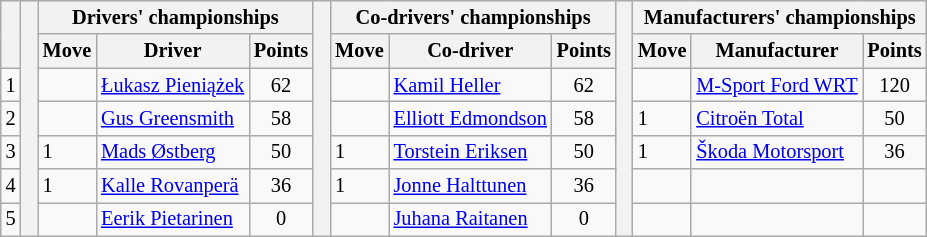<table class="wikitable" style="font-size:85%;">
<tr>
<th rowspan="2"></th>
<th rowspan="7" style="width:5px;"></th>
<th colspan="3">Drivers' championships</th>
<th rowspan="7" style="width:5px;"></th>
<th colspan="3">Co-drivers' championships</th>
<th rowspan="7" style="width:5px;"></th>
<th colspan="3">Manufacturers' championships</th>
</tr>
<tr>
<th>Move</th>
<th>Driver</th>
<th>Points</th>
<th>Move</th>
<th>Co-driver</th>
<th>Points</th>
<th>Move</th>
<th>Manufacturer</th>
<th>Points</th>
</tr>
<tr>
<td align="center">1</td>
<td></td>
<td nowrap><a href='#'>Łukasz Pieniążek</a></td>
<td align="center">62</td>
<td></td>
<td><a href='#'>Kamil Heller</a></td>
<td align="center">62</td>
<td></td>
<td nowrap><a href='#'>M-Sport Ford WRT</a></td>
<td align="center">120</td>
</tr>
<tr>
<td align="center">2</td>
<td></td>
<td><a href='#'>Gus Greensmith</a></td>
<td align="center">58</td>
<td></td>
<td nowrap><a href='#'>Elliott Edmondson</a></td>
<td align="center">58</td>
<td> 1</td>
<td><a href='#'>Citroën Total</a></td>
<td align="center">50</td>
</tr>
<tr>
<td align="center">3</td>
<td> 1</td>
<td><a href='#'>Mads Østberg</a></td>
<td align="center">50</td>
<td> 1</td>
<td><a href='#'>Torstein Eriksen</a></td>
<td align="center">50</td>
<td> 1</td>
<td nowrap><a href='#'>Škoda Motorsport</a></td>
<td align="center">36</td>
</tr>
<tr>
<td align="center">4</td>
<td> 1</td>
<td><a href='#'>Kalle Rovanperä</a></td>
<td align="center">36</td>
<td> 1</td>
<td><a href='#'>Jonne Halttunen</a></td>
<td align="center">36</td>
<td></td>
<td></td>
<td></td>
</tr>
<tr>
<td align="center">5</td>
<td></td>
<td><a href='#'>Eerik Pietarinen</a></td>
<td align="center">0</td>
<td></td>
<td><a href='#'>Juhana Raitanen</a></td>
<td align="center">0</td>
<td></td>
<td></td>
<td></td>
</tr>
</table>
